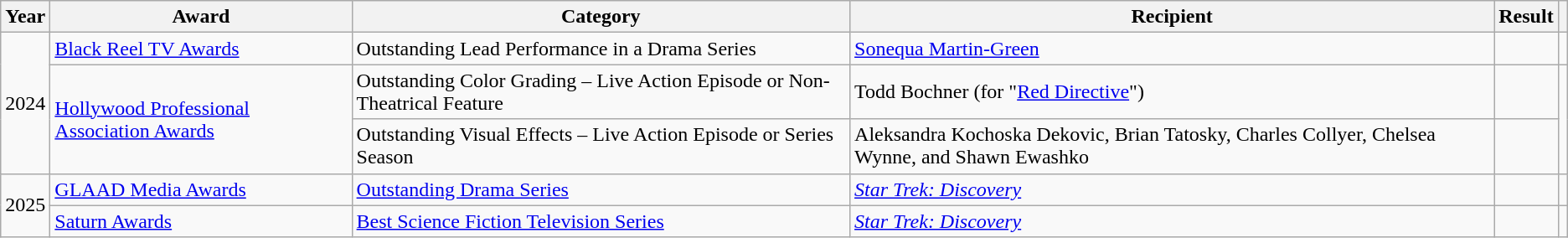<table class="wikitable sortable plainrowheaders">
<tr>
<th scope="col">Year</th>
<th scope="col">Award</th>
<th scope="col">Category</th>
<th scope="col">Recipient</th>
<th scope="col">Result</th>
<th scope="col" class="unsortable"></th>
</tr>
<tr>
<td rowspan="3">2024</td>
<td><a href='#'>Black Reel TV Awards</a></td>
<td>Outstanding Lead Performance in a Drama Series</td>
<td><a href='#'>Sonequa Martin-Green</a></td>
<td></td>
<td style="text-align:center"></td>
</tr>
<tr>
<td rowspan="2"><a href='#'>Hollywood Professional Association Awards</a></td>
<td>Outstanding Color Grading – Live Action Episode or Non-Theatrical Feature</td>
<td>Todd Bochner (for "<a href='#'>Red Directive</a>")</td>
<td></td>
<td style="text-align:center" rowspan="2"></td>
</tr>
<tr>
<td>Outstanding Visual Effects – Live Action Episode or Series Season</td>
<td>Aleksandra Kochoska Dekovic, Brian Tatosky, Charles Collyer, Chelsea Wynne, and Shawn Ewashko</td>
<td></td>
</tr>
<tr>
<td rowspan="2">2025</td>
<td><a href='#'>GLAAD Media Awards</a></td>
<td><a href='#'>Outstanding Drama Series</a></td>
<td><em><a href='#'>Star Trek: Discovery</a></em></td>
<td></td>
<td style="text-align:center"></td>
</tr>
<tr>
<td><a href='#'>Saturn Awards</a></td>
<td><a href='#'>Best Science Fiction Television Series</a></td>
<td><em><a href='#'>Star Trek: Discovery</a></em></td>
<td></td>
<td style="text-align:center"></td>
</tr>
</table>
